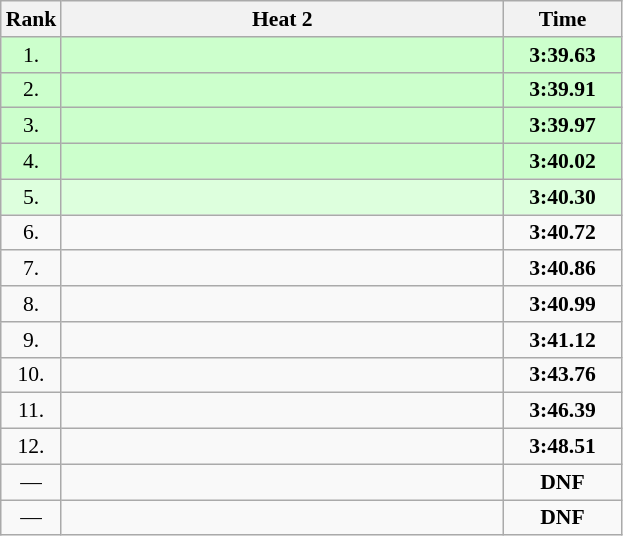<table class="wikitable" style="border-collapse: collapse; font-size: 90%;">
<tr>
<th>Rank</th>
<th style="width: 20em">Heat 2</th>
<th style="width: 5em">Time</th>
</tr>
<tr style="background:#ccffcc;">
<td align="center">1.</td>
<td></td>
<td align="center"><strong>3:39.63</strong></td>
</tr>
<tr style="background:#ccffcc;">
<td align="center">2.</td>
<td></td>
<td align="center"><strong>3:39.91</strong></td>
</tr>
<tr style="background:#ccffcc;">
<td align="center">3.</td>
<td></td>
<td align="center"><strong>3:39.97</strong></td>
</tr>
<tr style="background:#ccffcc;">
<td align="center">4.</td>
<td></td>
<td align="center"><strong>3:40.02</strong></td>
</tr>
<tr style="background:#ddffdd;">
<td align="center">5.</td>
<td></td>
<td align="center"><strong>3:40.30</strong></td>
</tr>
<tr>
<td align="center">6.</td>
<td></td>
<td align="center"><strong>3:40.72</strong></td>
</tr>
<tr>
<td align="center">7.</td>
<td></td>
<td align="center"><strong>3:40.86</strong></td>
</tr>
<tr>
<td align="center">8.</td>
<td></td>
<td align="center"><strong>3:40.99</strong></td>
</tr>
<tr>
<td align="center">9.</td>
<td></td>
<td align="center"><strong>3:41.12</strong></td>
</tr>
<tr>
<td align="center">10.</td>
<td></td>
<td align="center"><strong>3:43.76</strong></td>
</tr>
<tr>
<td align="center">11.</td>
<td></td>
<td align="center"><strong>3:46.39</strong></td>
</tr>
<tr>
<td align="center">12.</td>
<td></td>
<td align="center"><strong>3:48.51</strong></td>
</tr>
<tr>
<td align="center">—</td>
<td></td>
<td align="center"><strong>DNF</strong></td>
</tr>
<tr>
<td align="center">—</td>
<td></td>
<td align="center"><strong>DNF</strong></td>
</tr>
</table>
